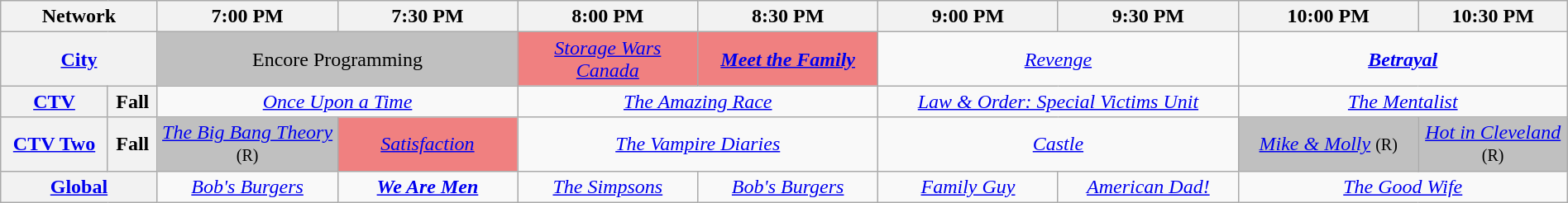<table class="wikitable" style="width:100%;margin-right:0;text-align:center">
<tr>
<th colspan="2" style="width:10%;">Network</th>
<th style="width:11.5%;">7:00 PM</th>
<th style="width:11.5%;">7:30 PM</th>
<th style="width:11.5%;">8:00 PM</th>
<th style="width:11.5%;">8:30 PM</th>
<th style="width:11.5%;">9:00 PM</th>
<th style="width:11.5%;">9:30 PM</th>
<th style="width:11.5%;">10:00 PM</th>
<th style="width:11.5%;">10:30 PM</th>
</tr>
<tr>
<th colspan="2"><a href='#'>City</a></th>
<td style="background:silver;" colspan="2">Encore Programming</td>
<td style="background:#f08080;"><em><a href='#'>Storage Wars Canada</a></em></td>
<td style="background:#f08080;"><strong><em><a href='#'>Meet the Family</a></em></strong></td>
<td colspan="2"><em><a href='#'>Revenge</a></em></td>
<td colspan="2"><strong><em><a href='#'>Betrayal</a></em></strong></td>
</tr>
<tr>
<th colspan="1"><a href='#'>CTV</a></th>
<th>Fall</th>
<td colspan="2"><em><a href='#'>Once Upon a Time</a></em></td>
<td colspan="2"><em><a href='#'>The Amazing Race</a></em></td>
<td colspan="2"><em><a href='#'>Law & Order: Special Victims Unit</a></em></td>
<td colspan="2"><em><a href='#'>The Mentalist</a></em></td>
</tr>
<tr>
<th colspan="1"><a href='#'>CTV Two</a></th>
<th>Fall</th>
<td style="background:silver;"><em><a href='#'>The Big Bang Theory</a></em> <small>(R)</small></td>
<td style="background:#f08080;"><em><a href='#'>Satisfaction</a></em></td>
<td colspan="2"><em><a href='#'>The Vampire Diaries</a></em></td>
<td colspan="2"><em><a href='#'>Castle</a></em></td>
<td style="background:silver;"><em><a href='#'>Mike & Molly</a></em> <small>(R)</small></td>
<td style="background:silver;"><em><a href='#'>Hot in Cleveland</a></em> <small>(R)</small></td>
</tr>
<tr>
<th colspan="2"><a href='#'>Global</a></th>
<td><em><a href='#'>Bob's Burgers</a></em></td>
<td><strong><em><a href='#'>We Are Men</a></em></strong></td>
<td><em><a href='#'>The Simpsons</a></em></td>
<td><em><a href='#'>Bob's Burgers</a></em></td>
<td><em><a href='#'>Family Guy</a></em></td>
<td><em><a href='#'>American Dad!</a></em></td>
<td colspan="2"><em><a href='#'>The Good Wife</a></em></td>
</tr>
</table>
